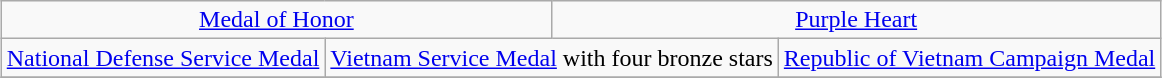<table class="wikitable" style="margin:1em auto; text-align:center;">
<tr>
<td colspan="3"><a href='#'>Medal of Honor</a></td>
<td colspan="3"><a href='#'>Purple Heart</a></td>
</tr>
<tr>
<td colspan="2"><a href='#'>National Defense Service Medal</a></td>
<td colspan="2"><a href='#'>Vietnam Service Medal</a> with four bronze stars</td>
<td colspan="2"><a href='#'>Republic of Vietnam Campaign Medal</a></td>
</tr>
<tr>
</tr>
</table>
